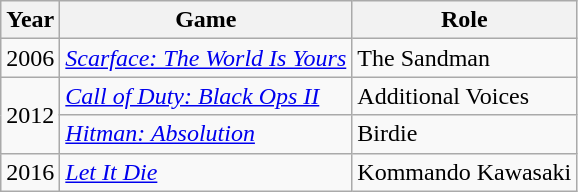<table class="wikitable">
<tr>
<th>Year</th>
<th>Game</th>
<th>Role</th>
</tr>
<tr>
<td>2006</td>
<td><em><a href='#'>Scarface: The World Is Yours</a></em></td>
<td>The Sandman</td>
</tr>
<tr>
<td rowspan=2>2012</td>
<td><em><a href='#'>Call of Duty: Black Ops II</a></em></td>
<td>Additional Voices</td>
</tr>
<tr>
<td><em><a href='#'>Hitman: Absolution</a></em></td>
<td>Birdie</td>
</tr>
<tr>
<td>2016</td>
<td><em><a href='#'>Let It Die</a></em></td>
<td>Kommando Kawasaki</td>
</tr>
</table>
